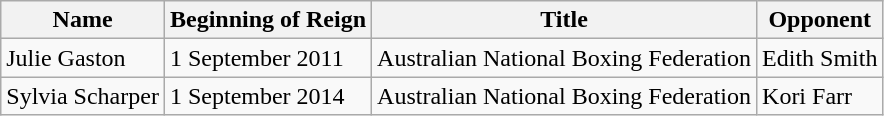<table class="wikitable">
<tr>
<th>Name</th>
<th>Beginning of Reign</th>
<th>Title</th>
<th>Opponent</th>
</tr>
<tr>
<td>Julie Gaston</td>
<td>1 September 2011</td>
<td>Australian National Boxing Federation</td>
<td>Edith Smith</td>
</tr>
<tr>
<td>Sylvia Scharper</td>
<td>1 September 2014</td>
<td>Australian National Boxing Federation</td>
<td>Kori Farr</td>
</tr>
</table>
